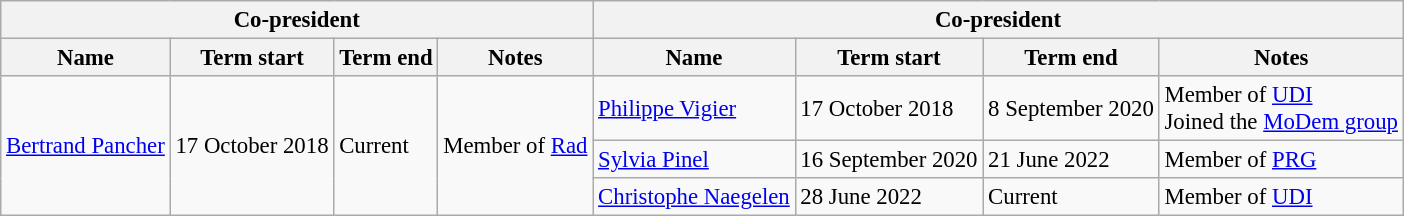<table class="wikitable" style="font-size:95%;">
<tr>
<th colspan="4">Co-president</th>
<th colspan="4">Co-president</th>
</tr>
<tr>
<th>Name</th>
<th>Term start</th>
<th>Term end</th>
<th>Notes</th>
<th>Name</th>
<th>Term start</th>
<th>Term end</th>
<th>Notes</th>
</tr>
<tr>
<td rowspan="3"><a href='#'>Bertrand Pancher</a></td>
<td rowspan="3">17 October 2018</td>
<td rowspan="3">Current</td>
<td rowspan="3">Member of <a href='#'>Rad</a></td>
<td><a href='#'>Philippe Vigier</a></td>
<td>17 October 2018</td>
<td>8 September 2020</td>
<td>Member of <a href='#'>UDI</a><br>Joined the <a href='#'>MoDem group</a></td>
</tr>
<tr>
<td><a href='#'>Sylvia Pinel</a></td>
<td>16 September 2020</td>
<td>21 June 2022</td>
<td>Member of <a href='#'>PRG</a></td>
</tr>
<tr>
<td><a href='#'>Christophe Naegelen</a></td>
<td>28 June 2022</td>
<td>Current</td>
<td>Member of <a href='#'>UDI</a></td>
</tr>
</table>
